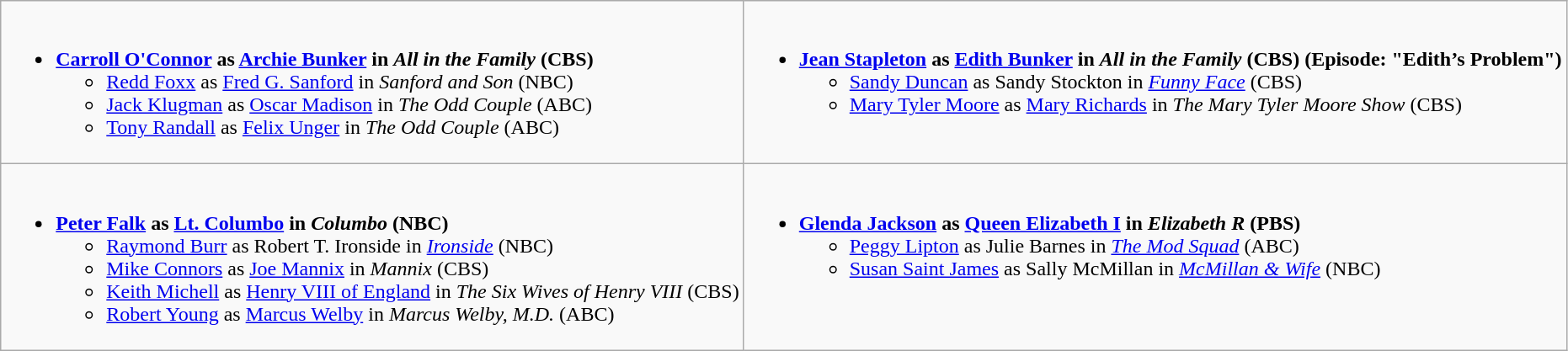<table class="wikitable">
<tr>
<td style="vertical-align:top;"><br><ul><li><strong><a href='#'>Carroll O'Connor</a> as <a href='#'>Archie Bunker</a> in <em>All in the Family</em> (CBS)</strong><ul><li><a href='#'>Redd Foxx</a> as <a href='#'>Fred G. Sanford</a> in <em>Sanford and Son</em> (NBC)</li><li><a href='#'>Jack Klugman</a> as <a href='#'>Oscar Madison</a> in <em>The Odd Couple</em> (ABC)</li><li><a href='#'>Tony Randall</a> as <a href='#'>Felix Unger</a> in <em>The Odd Couple</em> (ABC)</li></ul></li></ul></td>
<td style="vertical-align:top;"><br><ul><li><strong><a href='#'>Jean Stapleton</a> as <a href='#'>Edith Bunker</a> in <em>All in the Family</em> (CBS) (Episode: "Edith’s Problem")</strong><ul><li><a href='#'>Sandy Duncan</a> as Sandy Stockton in <em><a href='#'>Funny Face</a></em> (CBS)</li><li><a href='#'>Mary Tyler Moore</a> as <a href='#'>Mary Richards</a> in <em>The Mary Tyler Moore Show</em> (CBS)</li></ul></li></ul></td>
</tr>
<tr>
<td style="vertical-align:top;"><br><ul><li><strong><a href='#'>Peter Falk</a> as <a href='#'>Lt. Columbo</a> in <em>Columbo</em> (NBC)</strong><ul><li><a href='#'>Raymond Burr</a> as Robert T. Ironside in <em><a href='#'>Ironside</a></em> (NBC)</li><li><a href='#'>Mike Connors</a> as <a href='#'>Joe Mannix</a> in <em>Mannix</em> (CBS)</li><li><a href='#'>Keith Michell</a> as <a href='#'>Henry VIII of England</a> in <em>The Six Wives of Henry VIII</em> (CBS)</li><li><a href='#'>Robert Young</a> as <a href='#'>Marcus Welby</a> in <em>Marcus Welby, M.D.</em> (ABC)</li></ul></li></ul></td>
<td style="vertical-align:top;"><br><ul><li><strong><a href='#'>Glenda Jackson</a> as <a href='#'>Queen Elizabeth I</a> in <em>Elizabeth R</em> (PBS)</strong><ul><li><a href='#'>Peggy Lipton</a> as Julie Barnes in <em><a href='#'>The Mod Squad</a></em> (ABC)</li><li><a href='#'>Susan Saint James</a> as Sally McMillan in <em><a href='#'>McMillan & Wife</a></em> (NBC)</li></ul></li></ul></td>
</tr>
</table>
